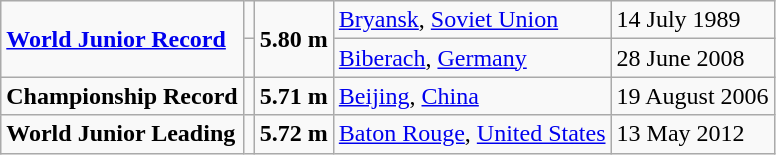<table class="wikitable">
<tr>
<td rowspan=2><strong><a href='#'>World Junior Record</a></strong></td>
<td></td>
<td rowspan=2><strong>5.80 m</strong></td>
<td><a href='#'>Bryansk</a>, <a href='#'>Soviet Union</a></td>
<td>14 July 1989</td>
</tr>
<tr>
<td></td>
<td><a href='#'>Biberach</a>, <a href='#'>Germany</a></td>
<td>28 June 2008</td>
</tr>
<tr>
<td><strong>Championship Record</strong></td>
<td></td>
<td><strong>5.71 m</strong></td>
<td><a href='#'>Beijing</a>, <a href='#'>China</a></td>
<td>19 August 2006</td>
</tr>
<tr>
<td><strong>World Junior Leading</strong></td>
<td></td>
<td><strong>5.72 m</strong></td>
<td><a href='#'>Baton Rouge</a>, <a href='#'>United States</a></td>
<td>13 May 2012</td>
</tr>
</table>
